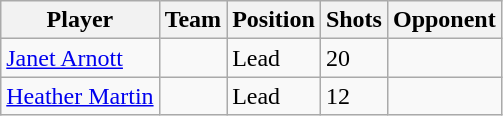<table class="wikitable sortable">
<tr>
<th>Player</th>
<th>Team</th>
<th>Position</th>
<th>Shots</th>
<th>Opponent</th>
</tr>
<tr>
<td><a href='#'>Janet Arnott</a></td>
<td></td>
<td data-sort-value="4">Lead</td>
<td>20</td>
<td></td>
</tr>
<tr>
<td><a href='#'>Heather Martin</a></td>
<td></td>
<td data-sort-value="4">Lead</td>
<td>12</td>
<td></td>
</tr>
</table>
